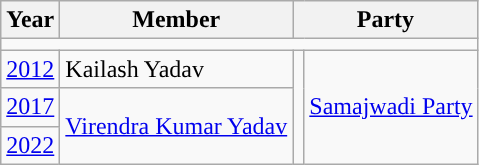<table class="wikitable">
<tr>
<th>Year</th>
<th>Member</th>
<th colspan="2">Party</th>
</tr>
<tr>
<td colspan="4"></td>
</tr>
<tr>
<td><a href='#'>2012</a></td>
<td>Kailash Yadav</td>
<td rowspan="3" style="background-color: "></td>
<td rowspan="3"><a href='#'>Samajwadi Party</a></td>
</tr>
<tr>
<td><a href='#'>2017</a></td>
<td rowspan="2"><a href='#'>Virendra Kumar Yadav</a></td>
</tr>
<tr>
<td><a href='#'>2022</a></td>
</tr>
</table>
